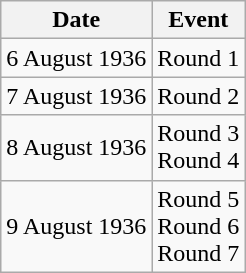<table class = "wikitable" style="text-align:center;">
<tr>
<th>Date</th>
<th>Event</th>
</tr>
<tr>
<td>6 August 1936</td>
<td>Round 1</td>
</tr>
<tr>
<td>7 August 1936</td>
<td>Round 2</td>
</tr>
<tr>
<td>8 August 1936</td>
<td>Round 3<br>Round 4</td>
</tr>
<tr>
<td>9 August 1936</td>
<td>Round 5<br>Round 6<br>Round 7</td>
</tr>
</table>
